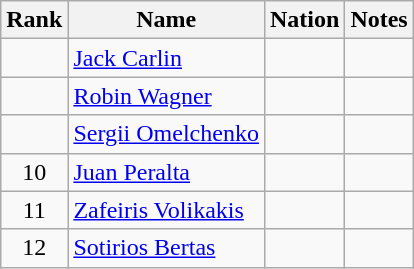<table class="wikitable sortable" style="text-align:center">
<tr>
<th>Rank</th>
<th>Name</th>
<th>Nation</th>
<th>Notes</th>
</tr>
<tr>
<td></td>
<td align=left><a href='#'>Jack Carlin</a></td>
<td align=left></td>
<td></td>
</tr>
<tr>
<td></td>
<td align=left><a href='#'>Robin Wagner</a></td>
<td align=left></td>
<td></td>
</tr>
<tr>
<td></td>
<td align=left><a href='#'>Sergii Omelchenko</a></td>
<td align=left></td>
<td></td>
</tr>
<tr>
<td>10</td>
<td align=left><a href='#'>Juan Peralta</a></td>
<td align=left></td>
<td></td>
</tr>
<tr>
<td>11</td>
<td align=left><a href='#'>Zafeiris Volikakis</a></td>
<td align=left></td>
<td></td>
</tr>
<tr>
<td>12</td>
<td align=left><a href='#'>Sotirios Bertas</a></td>
<td align=left></td>
<td></td>
</tr>
</table>
